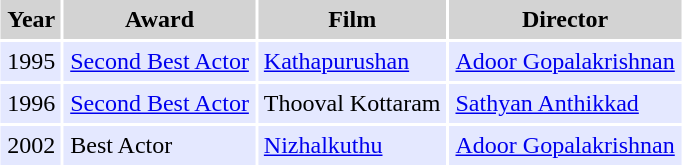<table style="margin:auto;"  border="0" cellpadding="4" cellspacing="2">
<tr bgcolor="#d3d3d3">
<th>Year</th>
<th>Award</th>
<th>Film</th>
<th>Director</th>
</tr>
<tr bgcolor="#e4e8ff">
<td>1995</td>
<td><a href='#'>Second Best Actor</a></td>
<td><a href='#'>Kathapurushan</a></td>
<td><a href='#'>Adoor Gopalakrishnan</a></td>
</tr>
<tr bgcolor="#e4e8ff">
<td>1996</td>
<td><a href='#'>Second Best Actor</a></td>
<td>Thooval Kottaram</td>
<td><a href='#'>Sathyan Anthikkad</a></td>
</tr>
<tr bgcolor="#e4e8ff">
<td>2002</td>
<td>Best Actor</td>
<td><a href='#'>Nizhalkuthu</a></td>
<td><a href='#'>Adoor Gopalakrishnan</a></td>
</tr>
</table>
